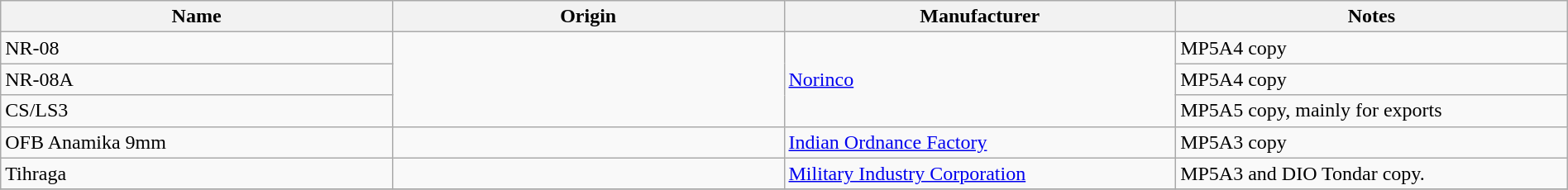<table class=wikitable border="0" width="100%">
<tr>
<th width="25%">Name</th>
<th width="25%">Origin</th>
<th width="25%">Manufacturer</th>
<th>Notes</th>
</tr>
<tr>
<td>NR-08</td>
<td rowspan="3"></td>
<td rowspan="3"><a href='#'>Norinco</a></td>
<td>MP5A4 copy</td>
</tr>
<tr>
<td>NR-08A</td>
<td>MP5A4 copy</td>
</tr>
<tr>
<td>CS/LS3</td>
<td>MP5A5 copy, mainly for exports </td>
</tr>
<tr>
<td>OFB Anamika 9mm</td>
<td></td>
<td><a href='#'>Indian Ordnance Factory</a></td>
<td>MP5A3 copy</td>
</tr>
<tr>
<td>Tihraga</td>
<td></td>
<td><a href='#'>Military Industry Corporation</a></td>
<td>MP5A3 and DIO Tondar copy.</td>
</tr>
<tr>
</tr>
</table>
